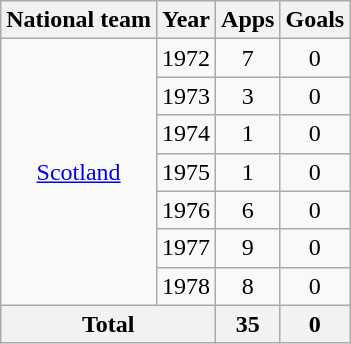<table class=wikitable style="text-align:center">
<tr>
<th>National team</th>
<th>Year</th>
<th>Apps</th>
<th>Goals</th>
</tr>
<tr>
<td rowspan="7"><a href='#'>Scotland</a></td>
<td>1972</td>
<td>7</td>
<td>0</td>
</tr>
<tr>
<td>1973</td>
<td>3</td>
<td>0</td>
</tr>
<tr>
<td>1974</td>
<td>1</td>
<td>0</td>
</tr>
<tr>
<td>1975</td>
<td>1</td>
<td>0</td>
</tr>
<tr>
<td>1976</td>
<td>6</td>
<td>0</td>
</tr>
<tr>
<td>1977</td>
<td>9</td>
<td>0</td>
</tr>
<tr>
<td>1978</td>
<td>8</td>
<td>0</td>
</tr>
<tr>
<th colspan="2">Total</th>
<th>35</th>
<th>0</th>
</tr>
</table>
